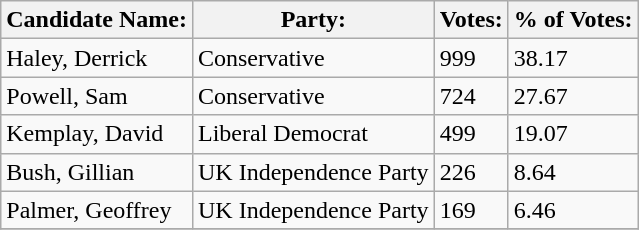<table class="wikitable">
<tr>
<th>Candidate Name:</th>
<th>Party:</th>
<th>Votes:</th>
<th>% of Votes:</th>
</tr>
<tr>
<td>Haley, Derrick</td>
<td>Conservative</td>
<td>999</td>
<td>38.17</td>
</tr>
<tr>
<td>Powell, Sam</td>
<td>Conservative</td>
<td>724</td>
<td>27.67</td>
</tr>
<tr>
<td>Kemplay, David</td>
<td>Liberal Democrat</td>
<td>499</td>
<td>19.07</td>
</tr>
<tr>
<td>Bush, Gillian</td>
<td>UK Independence Party</td>
<td>226</td>
<td>8.64</td>
</tr>
<tr>
<td>Palmer, Geoffrey</td>
<td>UK Independence Party</td>
<td>169</td>
<td>6.46</td>
</tr>
<tr>
</tr>
</table>
